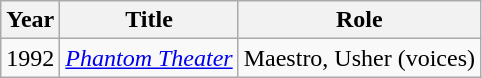<table class="wikitable">
<tr>
<th>Year</th>
<th>Title</th>
<th>Role</th>
</tr>
<tr>
<td>1992</td>
<td><em><a href='#'>Phantom Theater</a></em></td>
<td>Maestro, Usher (voices)</td>
</tr>
</table>
